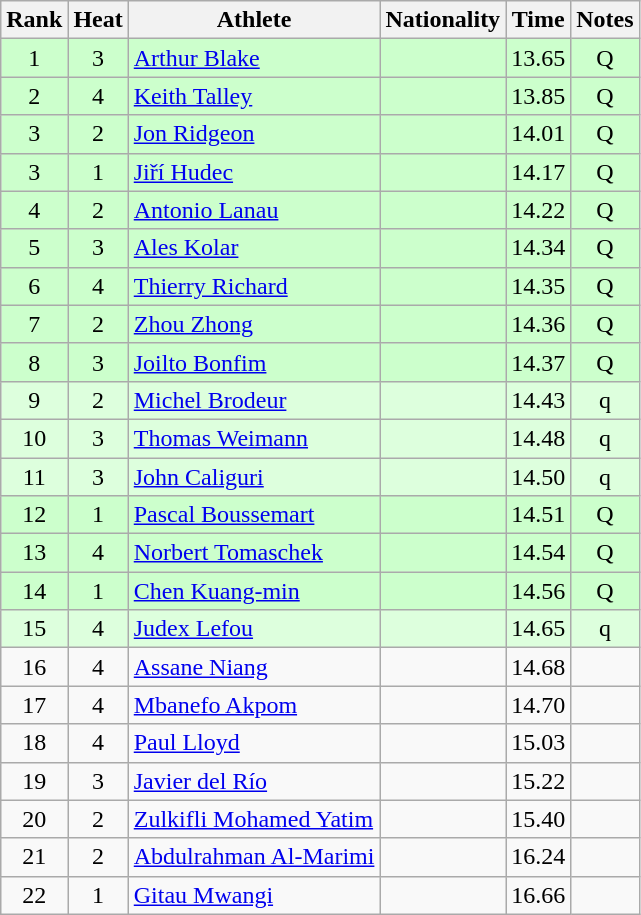<table class="wikitable sortable" style="text-align:center">
<tr>
<th>Rank</th>
<th>Heat</th>
<th>Athlete</th>
<th>Nationality</th>
<th>Time</th>
<th>Notes</th>
</tr>
<tr bgcolor=ccffcc>
<td>1</td>
<td>3</td>
<td align=left><a href='#'>Arthur Blake</a></td>
<td align=left></td>
<td>13.65</td>
<td>Q</td>
</tr>
<tr bgcolor=ccffcc>
<td>2</td>
<td>4</td>
<td align=left><a href='#'>Keith Talley</a></td>
<td align=left></td>
<td>13.85</td>
<td>Q</td>
</tr>
<tr bgcolor=ccffcc>
<td>3</td>
<td>2</td>
<td align=left><a href='#'>Jon Ridgeon</a></td>
<td align=left></td>
<td>14.01</td>
<td>Q</td>
</tr>
<tr bgcolor=ccffcc>
<td>3</td>
<td>1</td>
<td align=left><a href='#'>Jiří Hudec</a></td>
<td align=left></td>
<td>14.17</td>
<td>Q</td>
</tr>
<tr bgcolor=ccffcc>
<td>4</td>
<td>2</td>
<td align=left><a href='#'>Antonio Lanau</a></td>
<td align=left></td>
<td>14.22</td>
<td>Q</td>
</tr>
<tr bgcolor=ccffcc>
<td>5</td>
<td>3</td>
<td align=left><a href='#'>Ales Kolar</a></td>
<td align=left></td>
<td>14.34</td>
<td>Q</td>
</tr>
<tr bgcolor=ccffcc>
<td>6</td>
<td>4</td>
<td align=left><a href='#'>Thierry Richard</a></td>
<td align=left></td>
<td>14.35</td>
<td>Q</td>
</tr>
<tr bgcolor=ccffcc>
<td>7</td>
<td>2</td>
<td align=left><a href='#'>Zhou Zhong</a></td>
<td align=left></td>
<td>14.36</td>
<td>Q</td>
</tr>
<tr bgcolor=ccffcc>
<td>8</td>
<td>3</td>
<td align=left><a href='#'>Joilto Bonfim</a></td>
<td align=left></td>
<td>14.37</td>
<td>Q</td>
</tr>
<tr bgcolor=ddffdd>
<td>9</td>
<td>2</td>
<td align=left><a href='#'>Michel Brodeur</a></td>
<td align=left></td>
<td>14.43</td>
<td>q</td>
</tr>
<tr bgcolor=ddffdd>
<td>10</td>
<td>3</td>
<td align=left><a href='#'>Thomas Weimann</a></td>
<td align=left></td>
<td>14.48</td>
<td>q</td>
</tr>
<tr bgcolor=ddffdd>
<td>11</td>
<td>3</td>
<td align=left><a href='#'>John Caliguri</a></td>
<td align=left></td>
<td>14.50</td>
<td>q</td>
</tr>
<tr bgcolor=ccffcc>
<td>12</td>
<td>1</td>
<td align=left><a href='#'>Pascal Boussemart</a></td>
<td align=left></td>
<td>14.51</td>
<td>Q</td>
</tr>
<tr bgcolor=ccffcc>
<td>13</td>
<td>4</td>
<td align=left><a href='#'>Norbert Tomaschek</a></td>
<td align=left></td>
<td>14.54</td>
<td>Q</td>
</tr>
<tr bgcolor=ccffcc>
<td>14</td>
<td>1</td>
<td align=left><a href='#'>Chen Kuang-min</a></td>
<td align=left></td>
<td>14.56</td>
<td>Q</td>
</tr>
<tr bgcolor=ddffdd>
<td>15</td>
<td>4</td>
<td align=left><a href='#'>Judex Lefou</a></td>
<td align=left></td>
<td>14.65</td>
<td>q</td>
</tr>
<tr>
<td>16</td>
<td>4</td>
<td align=left><a href='#'>Assane Niang</a></td>
<td align=left></td>
<td>14.68</td>
<td></td>
</tr>
<tr>
<td>17</td>
<td>4</td>
<td align=left><a href='#'>Mbanefo Akpom</a></td>
<td align=left></td>
<td>14.70</td>
<td></td>
</tr>
<tr>
<td>18</td>
<td>4</td>
<td align=left><a href='#'>Paul Lloyd</a></td>
<td align=left></td>
<td>15.03</td>
<td></td>
</tr>
<tr>
<td>19</td>
<td>3</td>
<td align=left><a href='#'>Javier del Río</a></td>
<td align=left></td>
<td>15.22</td>
<td></td>
</tr>
<tr>
<td>20</td>
<td>2</td>
<td align=left><a href='#'>Zulkifli Mohamed Yatim</a></td>
<td align=left></td>
<td>15.40</td>
<td></td>
</tr>
<tr>
<td>21</td>
<td>2</td>
<td align=left><a href='#'>Abdulrahman Al-Marimi</a></td>
<td align=left></td>
<td>16.24</td>
<td></td>
</tr>
<tr>
<td>22</td>
<td>1</td>
<td align=left><a href='#'>Gitau Mwangi</a></td>
<td align=left></td>
<td>16.66</td>
<td></td>
</tr>
</table>
